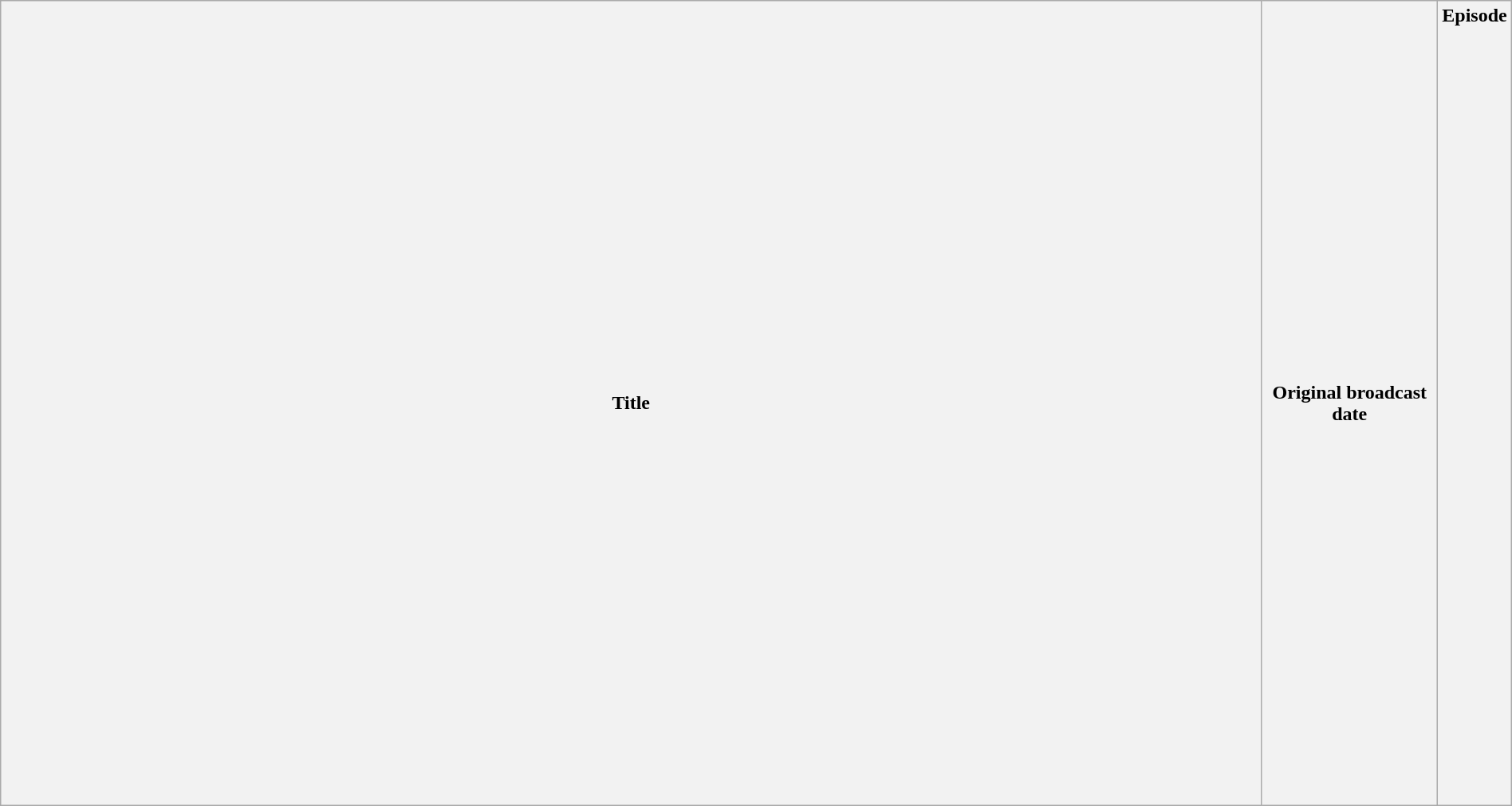<table class="wikitable plainrowheaders" style="width:100%; margin:auto;">
<tr>
<th>Title</th>
<th width="140">Original broadcast date</th>
<th width="40">Episode<br><br><br><br><br><br><br><br><br><br><br><br><br><br><br><br><br><br><br><br><br><br><br><br><br><br><br><br><br><br><br><br><br><br><br><br><br></th>
</tr>
</table>
